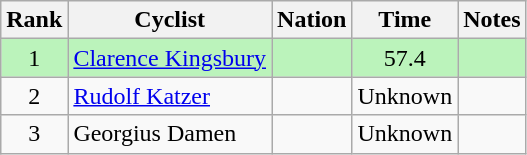<table class="wikitable sortable">
<tr>
<th>Rank</th>
<th>Cyclist</th>
<th>Nation</th>
<th>Time</th>
<th>Notes</th>
</tr>
<tr bgcolor=bbf3bb>
<td align=center>1</td>
<td><a href='#'>Clarence Kingsbury</a></td>
<td></td>
<td align=center>57.4</td>
<td align=center></td>
</tr>
<tr>
<td align=center>2</td>
<td><a href='#'>Rudolf Katzer</a></td>
<td></td>
<td align=center>Unknown</td>
<td></td>
</tr>
<tr>
<td align=center>3</td>
<td>Georgius Damen</td>
<td></td>
<td align=center>Unknown</td>
<td></td>
</tr>
</table>
